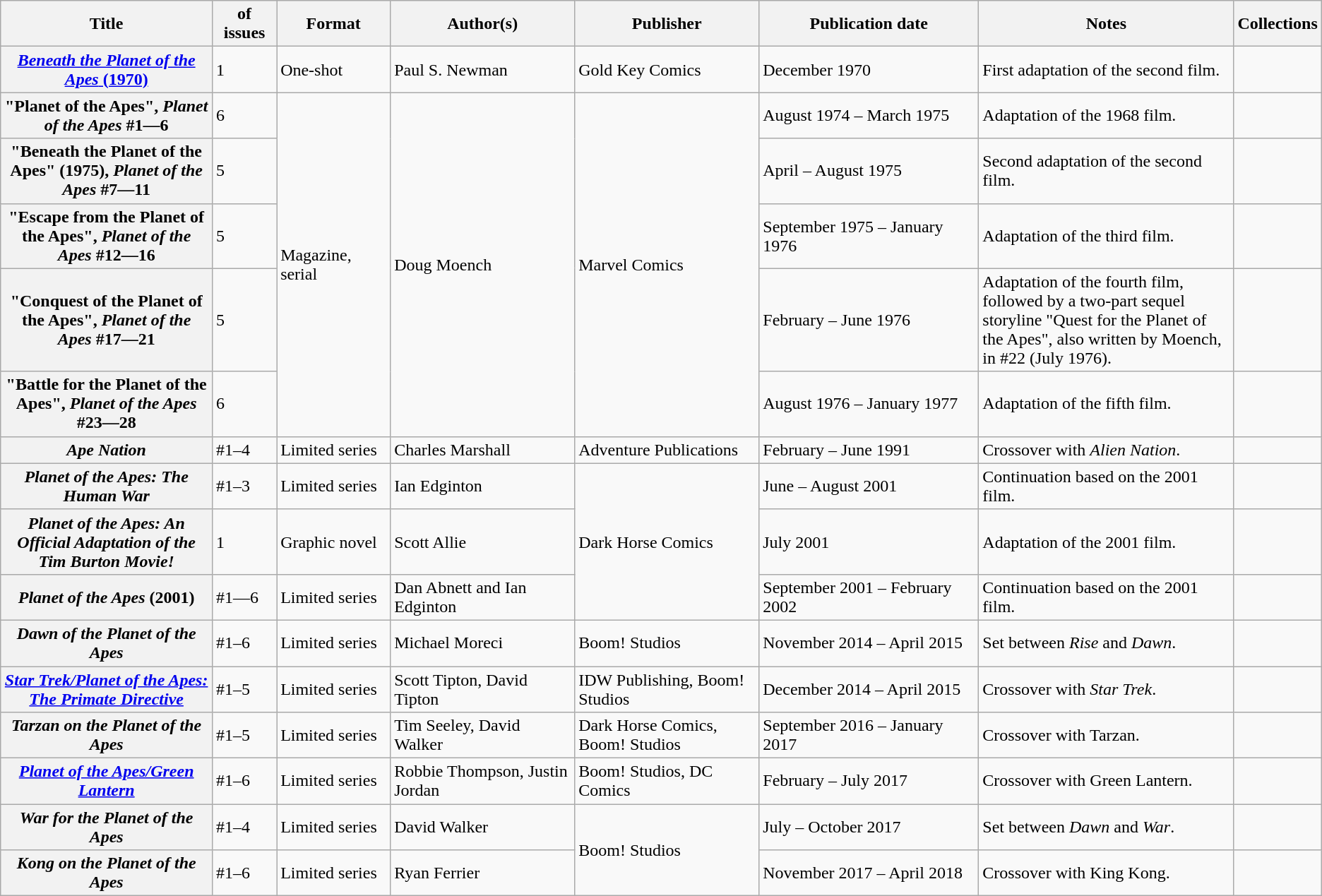<table class="wikitable">
<tr>
<th>Title</th>
<th style="width:40pt"> of issues</th>
<th style="width:75pt">Format</th>
<th style="width:125pt">Author(s)</th>
<th style="width:125pt">Publisher</th>
<th style="width:150pt">Publication date</th>
<th style="width:175pt">Notes</th>
<th>Collections</th>
</tr>
<tr>
<th><a href='#'><em>Beneath the Planet of the Apes</em> (1970)</a></th>
<td>1</td>
<td>One-shot</td>
<td>Paul S. Newman</td>
<td>Gold Key Comics</td>
<td>December 1970</td>
<td>First adaptation of the second film.</td>
<td></td>
</tr>
<tr>
<th>"Planet of the Apes", <em>Planet of the Apes</em> #1—6</th>
<td>6</td>
<td rowspan="5">Magazine, serial</td>
<td rowspan="5">Doug Moench</td>
<td rowspan="5">Marvel Comics</td>
<td>August 1974 – March 1975</td>
<td>Adaptation of the 1968 film.</td>
<td></td>
</tr>
<tr>
<th>"Beneath the Planet of the Apes" (1975), <em>Planet of the Apes</em> #7—11</th>
<td>5</td>
<td>April – August 1975</td>
<td>Second adaptation of the second film.</td>
<td></td>
</tr>
<tr>
<th>"Escape from the Planet of the Apes", <em>Planet of the Apes</em> #12—16</th>
<td>5</td>
<td>September 1975 – January 1976</td>
<td>Adaptation of the third film.</td>
<td></td>
</tr>
<tr>
<th>"Conquest of the Planet of the Apes", <em>Planet of the Apes</em> #17—21</th>
<td>5</td>
<td>February – June 1976</td>
<td>Adaptation of the fourth film, followed by a two-part sequel storyline "Quest for the Planet of the Apes", also written by Moench, in #22 (July 1976).</td>
<td></td>
</tr>
<tr>
<th>"Battle for the Planet of the Apes", <em>Planet of the Apes</em> #23—28</th>
<td>6</td>
<td>August 1976 – January 1977</td>
<td>Adaptation of the fifth film.</td>
<td></td>
</tr>
<tr>
<th><em>Ape Nation</em></th>
<td>#1–4</td>
<td>Limited series</td>
<td>Charles Marshall</td>
<td>Adventure Publications</td>
<td>February – June 1991</td>
<td>Crossover with <em>Alien Nation</em>.</td>
<td></td>
</tr>
<tr>
<th><em>Planet of the Apes: The Human War</em></th>
<td>#1–3</td>
<td>Limited series</td>
<td>Ian Edginton</td>
<td rowspan="3">Dark Horse Comics</td>
<td>June – August 2001</td>
<td>Continuation based on the 2001 film.</td>
<td></td>
</tr>
<tr>
<th><em>Planet of the Apes: An Official Adaptation of the Tim Burton Movie!</em></th>
<td>1</td>
<td>Graphic novel</td>
<td>Scott Allie</td>
<td>July 2001</td>
<td>Adaptation of the 2001 film.</td>
<td></td>
</tr>
<tr>
<th><em>Planet of the Apes</em> (2001)</th>
<td>#1—6</td>
<td>Limited series</td>
<td>Dan Abnett and Ian Edginton</td>
<td>September 2001 – February 2002</td>
<td>Continuation based on the 2001 film.</td>
<td></td>
</tr>
<tr>
<th><em>Dawn of the Planet of the Apes</em></th>
<td>#1–6</td>
<td>Limited series</td>
<td>Michael Moreci</td>
<td>Boom! Studios</td>
<td>November 2014 – April 2015</td>
<td>Set between <em>Rise</em> and <em>Dawn</em>.</td>
<td></td>
</tr>
<tr>
<th><em><a href='#'>Star Trek/Planet of the Apes: The Primate Directive</a></em></th>
<td>#1–5</td>
<td>Limited series</td>
<td>Scott Tipton, David Tipton</td>
<td>IDW Publishing, Boom! Studios</td>
<td>December 2014 – April 2015</td>
<td>Crossover with <em>Star Trek</em>.</td>
<td></td>
</tr>
<tr>
<th><em>Tarzan on the Planet of the Apes</em></th>
<td>#1–5</td>
<td>Limited series</td>
<td>Tim Seeley, David Walker</td>
<td>Dark Horse Comics, Boom! Studios</td>
<td>September 2016 – January 2017</td>
<td>Crossover with Tarzan.</td>
<td></td>
</tr>
<tr>
<th><em><a href='#'>Planet of the Apes/Green Lantern</a></em></th>
<td>#1–6</td>
<td>Limited series</td>
<td>Robbie Thompson, Justin Jordan</td>
<td>Boom! Studios, DC Comics</td>
<td>February – July 2017</td>
<td>Crossover with Green Lantern.</td>
<td></td>
</tr>
<tr>
<th><em>War for the Planet of the Apes</em></th>
<td>#1–4</td>
<td>Limited series</td>
<td>David Walker</td>
<td rowspan="2">Boom! Studios</td>
<td>July – October 2017</td>
<td>Set between <em>Dawn</em> and <em>War</em>.</td>
<td></td>
</tr>
<tr>
<th><em>Kong on the Planet of the Apes</em></th>
<td>#1–6</td>
<td>Limited series</td>
<td>Ryan Ferrier</td>
<td>November 2017 – April 2018</td>
<td>Crossover with King Kong.</td>
<td></td>
</tr>
</table>
